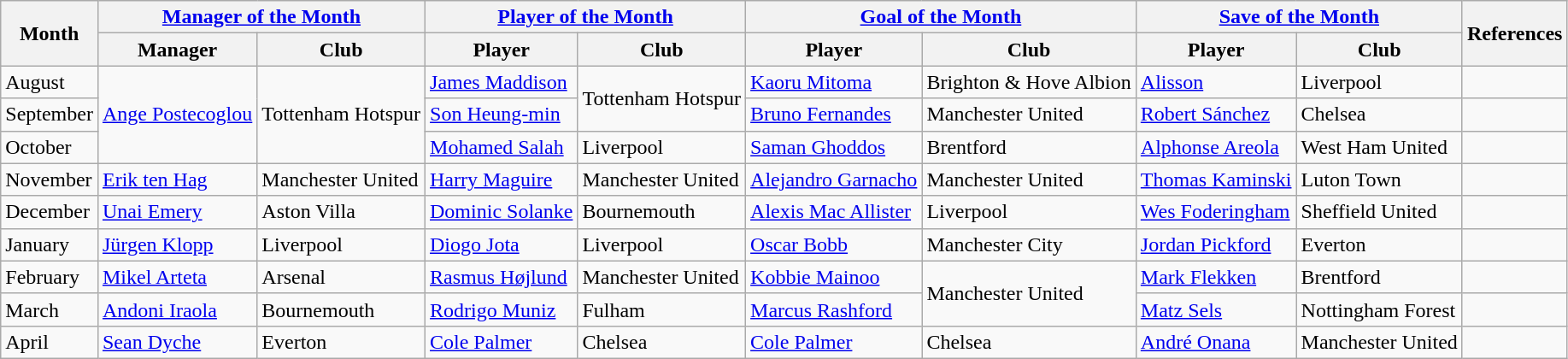<table class="wikitable">
<tr>
<th rowspan="2">Month</th>
<th colspan="2"><a href='#'>Manager of the Month</a></th>
<th colspan="2"><a href='#'>Player of the Month</a></th>
<th colspan="2"><a href='#'>Goal of the Month</a></th>
<th colspan="2"><a href='#'>Save of the Month</a></th>
<th rowspan="2">References</th>
</tr>
<tr>
<th>Manager</th>
<th>Club</th>
<th>Player</th>
<th>Club</th>
<th>Player</th>
<th>Club</th>
<th>Player</th>
<th>Club</th>
</tr>
<tr>
<td>August</td>
<td rowspan="3"> <a href='#'>Ange Postecoglou</a></td>
<td rowspan="3">Tottenham Hotspur</td>
<td> <a href='#'>James Maddison</a></td>
<td rowspan="2">Tottenham Hotspur</td>
<td> <a href='#'>Kaoru Mitoma</a></td>
<td>Brighton & Hove Albion</td>
<td> <a href='#'>Alisson</a></td>
<td>Liverpool</td>
<td align="center"></td>
</tr>
<tr>
<td>September</td>
<td> <a href='#'>Son Heung-min</a></td>
<td> <a href='#'>Bruno Fernandes</a></td>
<td>Manchester United</td>
<td> <a href='#'>Robert Sánchez</a></td>
<td>Chelsea</td>
<td align="center"></td>
</tr>
<tr>
<td>October</td>
<td> <a href='#'>Mohamed Salah</a></td>
<td>Liverpool</td>
<td> <a href='#'>Saman Ghoddos</a></td>
<td>Brentford</td>
<td> <a href='#'>Alphonse Areola</a></td>
<td>West Ham United</td>
<td align="center"></td>
</tr>
<tr>
<td>November</td>
<td> <a href='#'>Erik ten Hag</a></td>
<td>Manchester United</td>
<td> <a href='#'>Harry Maguire</a></td>
<td>Manchester United</td>
<td> <a href='#'>Alejandro Garnacho</a></td>
<td>Manchester United</td>
<td> <a href='#'>Thomas Kaminski</a></td>
<td>Luton Town</td>
<td align=center></td>
</tr>
<tr>
<td>December</td>
<td> <a href='#'>Unai Emery</a></td>
<td>Aston Villa</td>
<td> <a href='#'>Dominic Solanke</a></td>
<td>Bournemouth</td>
<td> <a href='#'>Alexis Mac Allister</a></td>
<td>Liverpool</td>
<td> <a href='#'>Wes Foderingham</a></td>
<td>Sheffield United</td>
<td align=center></td>
</tr>
<tr>
<td>January</td>
<td> <a href='#'>Jürgen Klopp</a></td>
<td>Liverpool</td>
<td> <a href='#'>Diogo Jota</a></td>
<td>Liverpool</td>
<td> <a href='#'>Oscar Bobb</a></td>
<td>Manchester City</td>
<td> <a href='#'>Jordan Pickford</a></td>
<td>Everton</td>
<td align=center></td>
</tr>
<tr>
<td>February</td>
<td> <a href='#'>Mikel Arteta</a></td>
<td>Arsenal</td>
<td> <a href='#'>Rasmus Højlund</a></td>
<td>Manchester United</td>
<td> <a href='#'>Kobbie Mainoo</a></td>
<td rowspan="2">Manchester United</td>
<td> <a href='#'>Mark Flekken</a></td>
<td>Brentford</td>
<td></td>
</tr>
<tr>
<td>March</td>
<td> <a href='#'>Andoni Iraola</a></td>
<td>Bournemouth</td>
<td> <a href='#'>Rodrigo Muniz</a></td>
<td>Fulham</td>
<td> <a href='#'>Marcus Rashford</a></td>
<td> <a href='#'>Matz Sels</a></td>
<td>Nottingham Forest</td>
<td></td>
</tr>
<tr>
<td>April</td>
<td> <a href='#'>Sean Dyche</a></td>
<td>Everton</td>
<td> <a href='#'>Cole Palmer</a></td>
<td>Chelsea</td>
<td> <a href='#'>Cole Palmer</a></td>
<td>Chelsea</td>
<td> <a href='#'>André Onana</a></td>
<td>Manchester United</td>
<td></td>
</tr>
</table>
